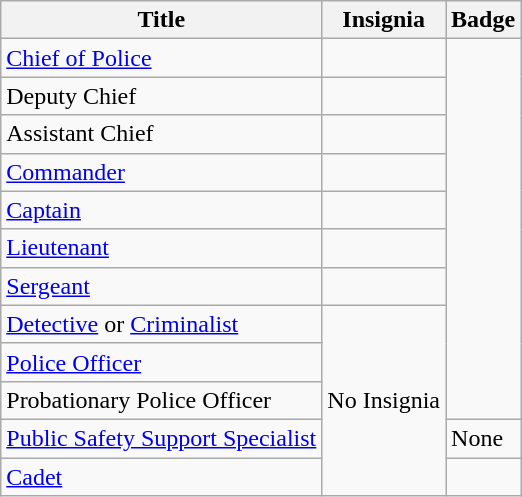<table class="wikitable">
<tr>
<th>Title</th>
<th>Insignia</th>
<th>Badge</th>
</tr>
<tr>
<td><a href='#'>Chief of Police</a></td>
<td></td>
<td rowspan="10"></td>
</tr>
<tr>
<td>Deputy Chief</td>
<td></td>
</tr>
<tr>
<td>Assistant Chief</td>
<td></td>
</tr>
<tr>
<td><a href='#'>Commander</a></td>
<td></td>
</tr>
<tr>
<td><a href='#'>Captain</a></td>
<td></td>
</tr>
<tr>
<td><a href='#'>Lieutenant</a></td>
<td></td>
</tr>
<tr>
<td><a href='#'>Sergeant</a></td>
<td></td>
</tr>
<tr>
<td><a href='#'>Detective</a> or <a href='#'>Criminalist</a></td>
<td rowspan="5">No Insignia</td>
</tr>
<tr>
<td><a href='#'>Police Officer</a></td>
</tr>
<tr>
<td>Probationary Police Officer</td>
</tr>
<tr>
<td><a href='#'>Public Safety Support Specialist</a></td>
<td>None</td>
</tr>
<tr>
<td><a href='#'>Cadet</a></td>
<td></td>
</tr>
</table>
